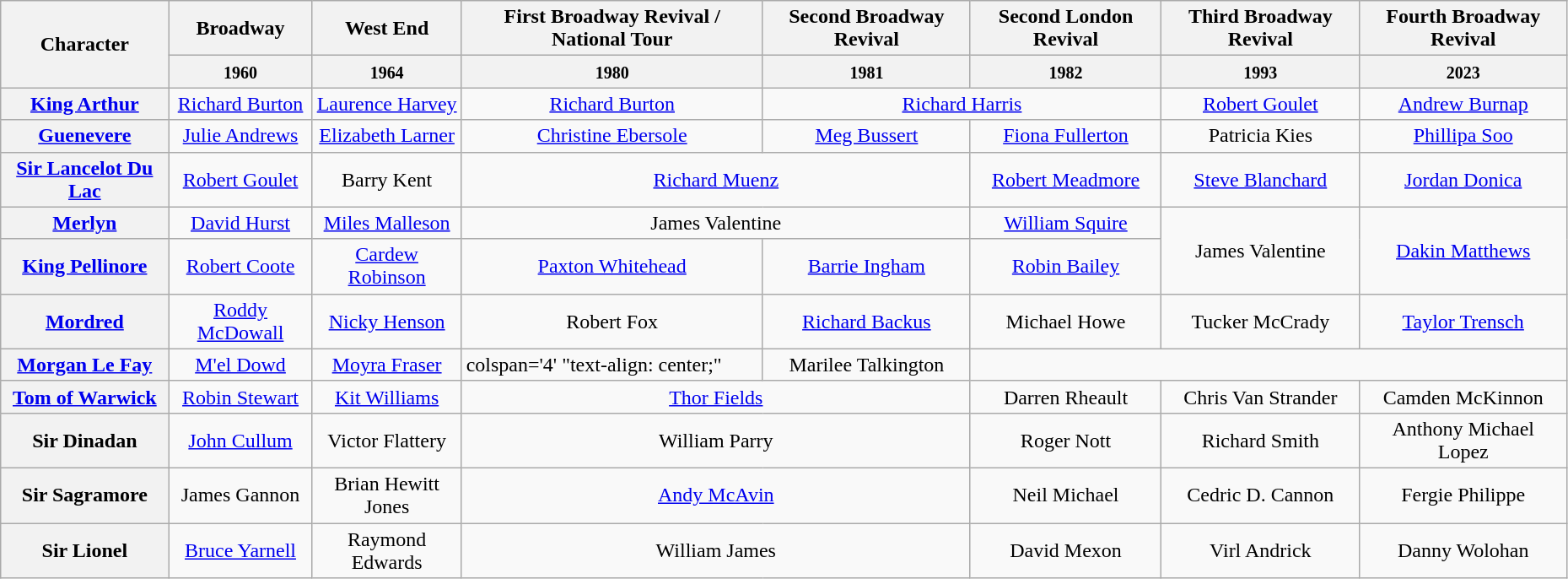<table class="wikitable" style="width:98%;">
<tr>
<th rowspan="2">Character</th>
<th>Broadway</th>
<th>West End</th>
<th>First Broadway Revival / National Tour</th>
<th>Second Broadway Revival</th>
<th>Second London Revival</th>
<th>Third Broadway Revival</th>
<th>Fourth Broadway Revival</th>
</tr>
<tr>
<th><small>1960</small></th>
<th><small>1964</small></th>
<th><small>1980</small></th>
<th><small>1981</small></th>
<th><small>1982</small></th>
<th><small>1993</small></th>
<th><small>2023</small></th>
</tr>
<tr>
<th scope="row"><a href='#'>King Arthur</a></th>
<td align="center"><a href='#'>Richard Burton</a></td>
<td align="center"><a href='#'>Laurence Harvey</a></td>
<td align="center"><a href='#'>Richard Burton</a></td>
<td align=center colspan="2"><a href='#'>Richard Harris</a></td>
<td align="center"><a href='#'>Robert Goulet</a></td>
<td align="center"><a href='#'>Andrew Burnap</a></td>
</tr>
<tr>
<th scope="row"><a href='#'>Guenevere</a></th>
<td align="center"><a href='#'>Julie Andrews</a></td>
<td align="center"><a href='#'>Elizabeth Larner</a></td>
<td align="center"><a href='#'>Christine Ebersole</a></td>
<td align="center"><a href='#'>Meg Bussert</a></td>
<td align="center"><a href='#'>Fiona Fullerton</a></td>
<td align="center">Patricia Kies</td>
<td align="center"><a href='#'>Phillipa Soo</a></td>
</tr>
<tr>
<th scope="row"><a href='#'>Sir Lancelot Du Lac</a></th>
<td align="center"><a href='#'>Robert Goulet</a></td>
<td align="center">Barry Kent</td>
<td align=center colspan="2"><a href='#'>Richard Muenz</a></td>
<td align="center"><a href='#'>Robert Meadmore</a></td>
<td align="center"><a href='#'>Steve Blanchard</a></td>
<td align="center"><a href='#'>Jordan Donica</a></td>
</tr>
<tr>
<th scope="row"><a href='#'>Merlyn</a></th>
<td align="center"><a href='#'>David Hurst</a></td>
<td align="center"><a href='#'>Miles Malleson</a></td>
<td align=center colspan="2">James Valentine</td>
<td align="center"><a href='#'>William Squire</a></td>
<td rowspan=2 align="center">James Valentine</td>
<td rowspan=2 align="center"><a href='#'>Dakin Matthews</a></td>
</tr>
<tr>
<th scope="row"><a href='#'>King Pellinore</a></th>
<td align="center"><a href='#'>Robert Coote</a></td>
<td align="center"><a href='#'>Cardew Robinson</a></td>
<td align="center"><a href='#'>Paxton Whitehead</a></td>
<td align="center"><a href='#'>Barrie Ingham</a></td>
<td align="center"><a href='#'>Robin Bailey</a></td>
</tr>
<tr>
<th scope="row"><a href='#'>Mordred</a></th>
<td align="center"><a href='#'>Roddy McDowall</a></td>
<td align="center"><a href='#'>Nicky Henson</a></td>
<td align="center">Robert Fox</td>
<td align="center"><a href='#'>Richard Backus</a></td>
<td align="center">Michael Howe</td>
<td align="center">Tucker McCrady</td>
<td align="center"><a href='#'>Taylor Trensch</a></td>
</tr>
<tr>
<th scope="row"><a href='#'>Morgan Le Fay</a></th>
<td align="center"><a href='#'>M'el Dowd</a></td>
<td align="center"><a href='#'>Moyra Fraser</a></td>
<td>colspan='4' "text-align: center;" </td>
<td align="center">Marilee Talkington</td>
</tr>
<tr>
<th scope="row"><a href='#'>Tom of Warwick</a></th>
<td align="center"><a href='#'>Robin Stewart</a></td>
<td align="center"><a href='#'>Kit Williams</a></td>
<td align=center colspan="2"><a href='#'>Thor Fields</a></td>
<td align="center">Darren Rheault</td>
<td align="center">Chris Van Strander</td>
<td align="center">Camden McKinnon</td>
</tr>
<tr>
<th scope="row">Sir Dinadan</th>
<td align="center"><a href='#'>John Cullum</a></td>
<td align="center">Victor Flattery</td>
<td align=center colspan="2">William Parry</td>
<td align="center">Roger Nott</td>
<td align="center">Richard Smith</td>
<td align="center">Anthony Michael Lopez</td>
</tr>
<tr>
<th scope="row">Sir Sagramore</th>
<td align="center">James Gannon</td>
<td align="center">Brian Hewitt Jones</td>
<td align=center colspan="2"><a href='#'>Andy McAvin</a></td>
<td align="center">Neil Michael</td>
<td align="center">Cedric D. Cannon</td>
<td align="center">Fergie Philippe</td>
</tr>
<tr>
<th scope="row">Sir Lionel</th>
<td align="center"><a href='#'>Bruce Yarnell</a></td>
<td align="center">Raymond Edwards</td>
<td align=center colspan="2">William James</td>
<td align="center">David Mexon</td>
<td align="center">Virl Andrick</td>
<td align="center">Danny Wolohan</td>
</tr>
</table>
